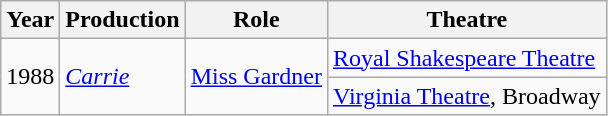<table class="wikitable">
<tr>
<th>Year</th>
<th>Production</th>
<th>Role</th>
<th>Theatre</th>
</tr>
<tr>
<td rowspan=2>1988</td>
<td rowspan=2><em><a href='#'>Carrie</a></em></td>
<td rowspan=2><a href='#'>Miss Gardner</a></td>
<td><a href='#'>Royal Shakespeare Theatre</a> </td>
</tr>
<tr>
<td><a href='#'>Virginia Theatre</a>, Broadway</td>
</tr>
</table>
